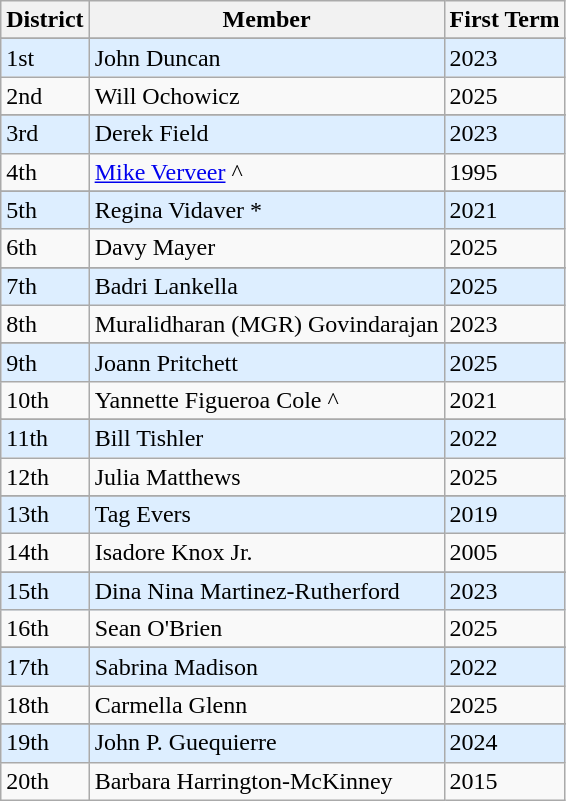<table class="wikitable">
<tr>
<th>District</th>
<th>Member</th>
<th>First Term</th>
</tr>
<tr>
</tr>
<tr bgcolor="#ddeeff">
<td>1st</td>
<td>John Duncan</td>
<td>2023</td>
</tr>
<tr>
<td>2nd</td>
<td>Will Ochowicz</td>
<td>2025</td>
</tr>
<tr>
</tr>
<tr bgcolor="#ddeeff">
<td>3rd</td>
<td>Derek Field</td>
<td>2023</td>
</tr>
<tr>
<td>4th</td>
<td><a href='#'>Mike Verveer</a> ^</td>
<td>1995</td>
</tr>
<tr>
</tr>
<tr bgcolor="#ddeeff">
<td>5th</td>
<td>Regina Vidaver *</td>
<td>2021</td>
</tr>
<tr>
<td>6th</td>
<td>Davy Mayer</td>
<td>2025</td>
</tr>
<tr>
</tr>
<tr bgcolor="#ddeeff">
<td>7th</td>
<td>Badri Lankella</td>
<td>2025</td>
</tr>
<tr>
<td>8th</td>
<td>Muralidharan (MGR) Govindarajan</td>
<td>2023</td>
</tr>
<tr>
</tr>
<tr bgcolor="#ddeeff">
<td>9th</td>
<td>Joann Pritchett</td>
<td>2025</td>
</tr>
<tr>
<td>10th</td>
<td>Yannette Figueroa Cole ^</td>
<td>2021</td>
</tr>
<tr>
</tr>
<tr bgcolor="#ddeeff">
<td>11th</td>
<td>Bill Tishler</td>
<td>2022</td>
</tr>
<tr>
<td>12th</td>
<td>Julia Matthews</td>
<td>2025</td>
</tr>
<tr>
</tr>
<tr bgcolor="#ddeeff">
<td>13th</td>
<td>Tag Evers</td>
<td>2019</td>
</tr>
<tr>
<td>14th</td>
<td>Isadore Knox Jr.</td>
<td>2005</td>
</tr>
<tr>
</tr>
<tr bgcolor="#ddeeff">
<td>15th</td>
<td>Dina Nina Martinez-Rutherford</td>
<td>2023</td>
</tr>
<tr>
<td>16th</td>
<td>Sean O'Brien</td>
<td>2025</td>
</tr>
<tr>
</tr>
<tr bgcolor="#ddeeff">
<td>17th</td>
<td>Sabrina Madison</td>
<td>2022</td>
</tr>
<tr>
<td>18th</td>
<td>Carmella Glenn</td>
<td>2025</td>
</tr>
<tr>
</tr>
<tr bgcolor="#ddeeff">
<td>19th</td>
<td>John P. Guequierre</td>
<td>2024</td>
</tr>
<tr>
<td>20th</td>
<td>Barbara Harrington-McKinney</td>
<td>2015</td>
</tr>
</table>
